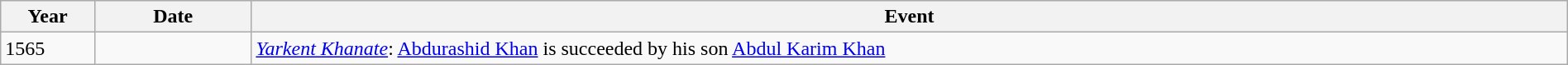<table class="wikitable" width="100%">
<tr>
<th style="width:6%">Year</th>
<th style="width:10%">Date</th>
<th>Event</th>
</tr>
<tr>
<td>1565</td>
<td></td>
<td><em><a href='#'>Yarkent Khanate</a></em>: <a href='#'>Abdurashid Khan</a> is succeeded by his son <a href='#'>Abdul Karim Khan</a></td>
</tr>
</table>
